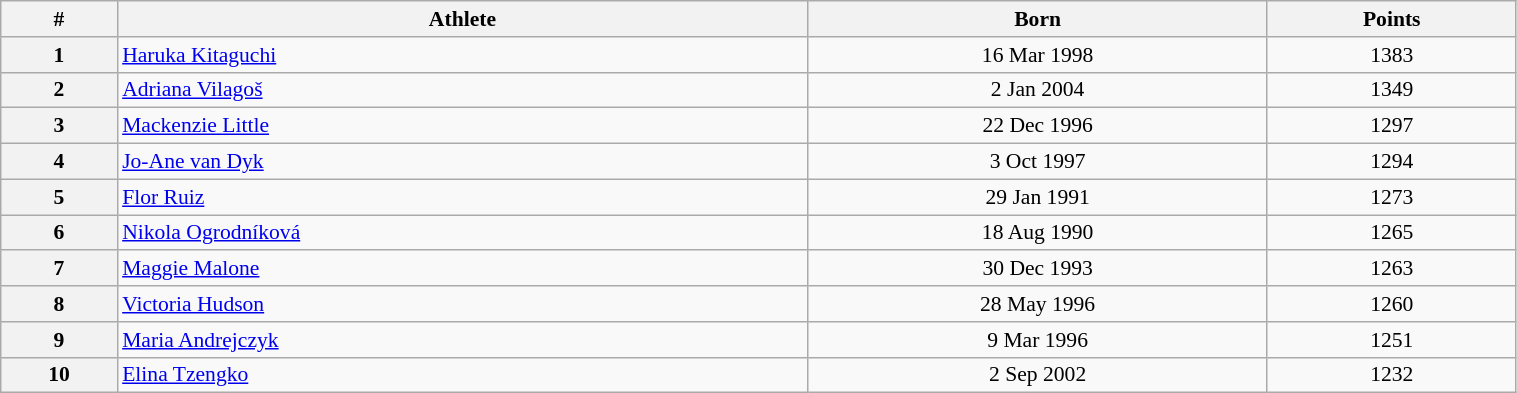<table class="wikitable" width=80% style="font-size:90%; text-align:center;">
<tr>
<th>#</th>
<th>Athlete</th>
<th>Born</th>
<th>Points</th>
</tr>
<tr>
<th>1</th>
<td align=left> <a href='#'>Haruka Kitaguchi</a></td>
<td>16 Mar 1998</td>
<td>1383</td>
</tr>
<tr>
<th>2</th>
<td align=left> <a href='#'>Adriana Vilagoš</a></td>
<td>2 Jan 2004</td>
<td>1349</td>
</tr>
<tr>
<th>3</th>
<td align=left> <a href='#'>Mackenzie Little</a></td>
<td>22 Dec 1996</td>
<td>1297</td>
</tr>
<tr>
<th>4</th>
<td align=left> <a href='#'>Jo-Ane van Dyk</a></td>
<td>3 Oct 1997</td>
<td>1294</td>
</tr>
<tr>
<th>5</th>
<td align=left> <a href='#'>Flor Ruiz</a></td>
<td>29 Jan 1991</td>
<td>1273</td>
</tr>
<tr>
<th>6</th>
<td align=left> <a href='#'>Nikola Ogrodníková</a></td>
<td>18 Aug 1990</td>
<td>1265</td>
</tr>
<tr>
<th>7</th>
<td align=left> <a href='#'>Maggie Malone</a></td>
<td>30 Dec 1993</td>
<td>1263</td>
</tr>
<tr>
<th>8</th>
<td align=left> <a href='#'>Victoria Hudson</a></td>
<td>28 May 1996</td>
<td>1260</td>
</tr>
<tr>
<th>9</th>
<td align=left> <a href='#'>Maria Andrejczyk</a></td>
<td>9 Mar 1996</td>
<td>1251</td>
</tr>
<tr>
<th>10</th>
<td align=left> <a href='#'>Elina Tzengko</a></td>
<td>2 Sep 2002</td>
<td>1232</td>
</tr>
</table>
